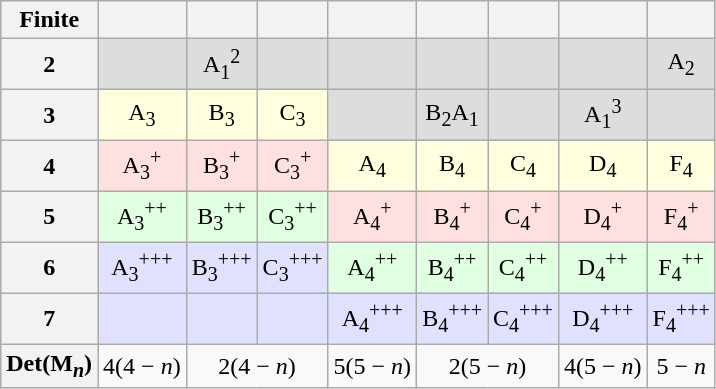<table class=wikitable>
<tr>
<th>Finite</th>
<th></th>
<th></th>
<th></th>
<th></th>
<th></th>
<th></th>
<th></th>
<th><a href='#'></a></th>
</tr>
<tr align=center  BGCOLOR="#ddd">
<th>2</th>
<td></td>
<td>A<sub>1</sub><sup>2</sup><br></td>
<td></td>
<td></td>
<td></td>
<td></td>
<td></td>
<td>A<sub>2</sub><br></td>
</tr>
<tr align=center  BGCOLOR="#ddd">
<th>3</th>
<td BGCOLOR="#ffffe0">A<sub>3</sub><br></td>
<td BGCOLOR="#ffffe0">B<sub>3</sub><br></td>
<td BGCOLOR="#ffffe0">C<sub>3</sub><br></td>
<td></td>
<td>B<sub>2</sub>A<sub>1</sub><br></td>
<td></td>
<td>A<sub>1</sub><sup>3</sup><br></td>
<td></td>
</tr>
<tr align=center>
<th>4</th>
<td BGCOLOR="#ffe0e0">A<sub>3</sub><sup>+</sup><br></td>
<td BGCOLOR="#ffe0e0">B<sub>3</sub><sup>+</sup><br></td>
<td BGCOLOR="#ffe0e0">C<sub>3</sub><sup>+</sup><br></td>
<td BGCOLOR="#ffffe0">A<sub>4</sub><br></td>
<td BGCOLOR="#ffffe0">B<sub>4</sub><br></td>
<td BGCOLOR="#ffffe0">C<sub>4</sub><br></td>
<td BGCOLOR="#ffffe0">D<sub>4</sub><br></td>
<td BGCOLOR="#ffffe0">F<sub>4</sub><br></td>
</tr>
<tr align=center>
<th>5</th>
<td BGCOLOR="#e0ffe0">A<sub>3</sub><sup>++</sup><br></td>
<td BGCOLOR="#e0ffe0">B<sub>3</sub><sup>++</sup><br></td>
<td BGCOLOR="#e0ffe0">C<sub>3</sub><sup>++</sup><br></td>
<td BGCOLOR="#ffe0e0">A<sub>4</sub><sup>+</sup><br></td>
<td BGCOLOR="#ffe0e0">B<sub>4</sub><sup>+</sup><br></td>
<td BGCOLOR="#ffe0e0">C<sub>4</sub><sup>+</sup><br></td>
<td BGCOLOR="#ffe0e0">D<sub>4</sub><sup>+</sup><br></td>
<td BGCOLOR="#ffe0e0">F<sub>4</sub><sup>+</sup><br></td>
</tr>
<tr align=center>
<th>6</th>
<td BGCOLOR="#e0e0ff">A<sub>3</sub><sup>+++</sup><br></td>
<td BGCOLOR="#e0e0ff">B<sub>3</sub><sup>+++</sup><br></td>
<td BGCOLOR="#e0e0ff">C<sub>3</sub><sup>+++</sup><br></td>
<td BGCOLOR="#e0ffe0">A<sub>4</sub><sup>++</sup><br></td>
<td BGCOLOR="#e0ffe0">B<sub>4</sub><sup>++</sup><br></td>
<td BGCOLOR="#e0ffe0">C<sub>4</sub><sup>++</sup><br></td>
<td BGCOLOR="#e0ffe0">D<sub>4</sub><sup>++</sup><br></td>
<td BGCOLOR="#e0ffe0">F<sub>4</sub><sup>++</sup><br></td>
</tr>
<tr align=center>
<th>7</th>
<td BGCOLOR="#e0e0ff"></td>
<td BGCOLOR="#e0e0ff"></td>
<td BGCOLOR="#e0e0ff"></td>
<td BGCOLOR="#e0e0ff">A<sub>4</sub><sup>+++</sup><br></td>
<td BGCOLOR="#e0e0ff">B<sub>4</sub><sup>+++</sup><br></td>
<td BGCOLOR="#e0e0ff">C<sub>4</sub><sup>+++</sup><br></td>
<td BGCOLOR="#e0e0ff">D<sub>4</sub><sup>+++</sup><br></td>
<td BGCOLOR="#e0e0ff">F<sub>4</sub><sup>+++</sup><br></td>
</tr>
<tr align=center>
<th>Det(M<sub><em>n</em></sub>)</th>
<td>4(4 − <em>n</em>)</td>
<td colspan=2>2(4 − <em>n</em>)</td>
<td>5(5 − <em>n</em>)</td>
<td colspan=2>2(5 − <em>n</em>)</td>
<td>4(5 − <em>n</em>)</td>
<td>5 − <em>n</em></td>
</tr>
</table>
